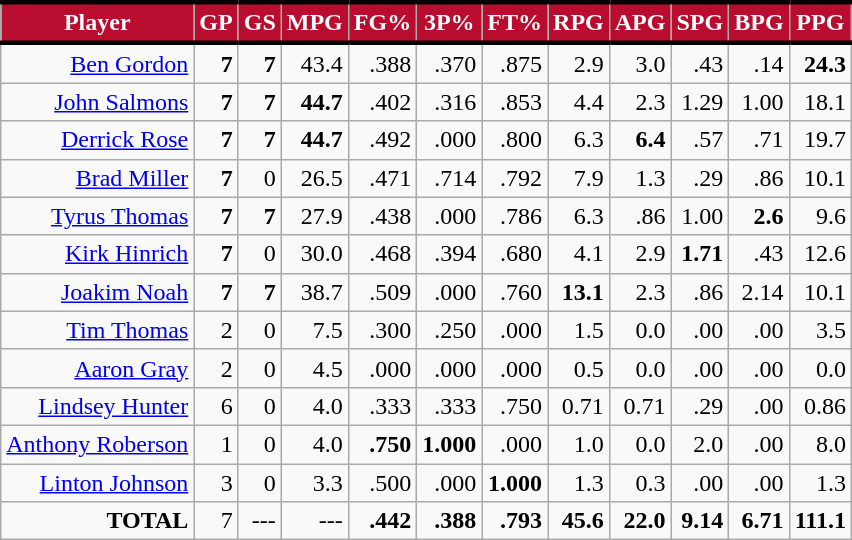<table class="wikitable sortable" style="text-align:right;">
<tr>
<th style="background:#BA0C2F; color:#FFFFFF; border-top:#010101 3px solid; border-bottom:#010101 3px solid;">Player</th>
<th style="background:#BA0C2F; color:#FFFFFF; border-top:#010101 3px solid; border-bottom:#010101 3px solid;">GP</th>
<th style="background:#BA0C2F; color:#FFFFFF; border-top:#010101 3px solid; border-bottom:#010101 3px solid;">GS</th>
<th style="background:#BA0C2F; color:#FFFFFF; border-top:#010101 3px solid; border-bottom:#010101 3px solid;">MPG</th>
<th style="background:#BA0C2F; color:#FFFFFF; border-top:#010101 3px solid; border-bottom:#010101 3px solid;">FG%</th>
<th style="background:#BA0C2F; color:#FFFFFF; border-top:#010101 3px solid; border-bottom:#010101 3px solid;">3P%</th>
<th style="background:#BA0C2F; color:#FFFFFF; border-top:#010101 3px solid; border-bottom:#010101 3px solid;">FT%</th>
<th style="background:#BA0C2F; color:#FFFFFF; border-top:#010101 3px solid; border-bottom:#010101 3px solid;">RPG</th>
<th style="background:#BA0C2F; color:#FFFFFF; border-top:#010101 3px solid; border-bottom:#010101 3px solid;">APG</th>
<th style="background:#BA0C2F; color:#FFFFFF; border-top:#010101 3px solid; border-bottom:#010101 3px solid;">SPG</th>
<th style="background:#BA0C2F; color:#FFFFFF; border-top:#010101 3px solid; border-bottom:#010101 3px solid;">BPG</th>
<th style="background:#BA0C2F; color:#FFFFFF; border-top:#010101 3px solid; border-bottom:#010101 3px solid;">PPG</th>
</tr>
<tr>
<td><a href='#'>Ben Gordon</a></td>
<td><strong>7</strong></td>
<td><strong>7</strong></td>
<td>43.4</td>
<td>.388</td>
<td>.370</td>
<td>.875</td>
<td>2.9</td>
<td>3.0</td>
<td>.43</td>
<td>.14</td>
<td><strong>24.3</strong></td>
</tr>
<tr>
<td><a href='#'>John Salmons</a></td>
<td><strong>7</strong></td>
<td><strong>7</strong></td>
<td><strong>44.7</strong></td>
<td>.402</td>
<td>.316</td>
<td>.853</td>
<td>4.4</td>
<td>2.3</td>
<td>1.29</td>
<td>1.00</td>
<td>18.1</td>
</tr>
<tr>
<td><a href='#'>Derrick Rose</a></td>
<td><strong>7</strong></td>
<td><strong>7</strong></td>
<td><strong>44.7</strong></td>
<td>.492</td>
<td>.000</td>
<td>.800</td>
<td>6.3</td>
<td><strong>6.4</strong></td>
<td>.57</td>
<td>.71</td>
<td>19.7</td>
</tr>
<tr>
<td><a href='#'>Brad Miller</a></td>
<td><strong>7</strong></td>
<td>0</td>
<td>26.5</td>
<td>.471</td>
<td>.714</td>
<td>.792</td>
<td>7.9</td>
<td>1.3</td>
<td>.29</td>
<td>.86</td>
<td>10.1</td>
</tr>
<tr>
<td><a href='#'>Tyrus Thomas</a></td>
<td><strong>7</strong></td>
<td><strong>7</strong></td>
<td>27.9</td>
<td>.438</td>
<td>.000</td>
<td>.786</td>
<td>6.3</td>
<td>.86</td>
<td>1.00</td>
<td><strong>2.6</strong></td>
<td>9.6</td>
</tr>
<tr>
<td><a href='#'>Kirk Hinrich</a></td>
<td><strong>7</strong></td>
<td>0</td>
<td>30.0</td>
<td>.468</td>
<td>.394</td>
<td>.680</td>
<td>4.1</td>
<td>2.9</td>
<td><strong>1.71</strong></td>
<td>.43</td>
<td>12.6</td>
</tr>
<tr>
<td><a href='#'>Joakim Noah</a></td>
<td><strong>7</strong></td>
<td><strong>7</strong></td>
<td>38.7</td>
<td>.509</td>
<td>.000</td>
<td>.760</td>
<td><strong>13.1</strong></td>
<td>2.3</td>
<td>.86</td>
<td>2.14</td>
<td>10.1</td>
</tr>
<tr>
<td><a href='#'>Tim Thomas</a></td>
<td>2</td>
<td>0</td>
<td>7.5</td>
<td>.300</td>
<td>.250</td>
<td>.000</td>
<td>1.5</td>
<td>0.0</td>
<td>.00</td>
<td>.00</td>
<td>3.5</td>
</tr>
<tr>
<td><a href='#'>Aaron Gray</a></td>
<td>2</td>
<td>0</td>
<td>4.5</td>
<td>.000</td>
<td>.000</td>
<td>.000</td>
<td>0.5</td>
<td>0.0</td>
<td>.00</td>
<td>.00</td>
<td>0.0</td>
</tr>
<tr>
<td><a href='#'>Lindsey Hunter</a></td>
<td>6</td>
<td>0</td>
<td>4.0</td>
<td>.333</td>
<td>.333</td>
<td>.750</td>
<td>0.71</td>
<td>0.71</td>
<td>.29</td>
<td>.00</td>
<td>0.86</td>
</tr>
<tr>
<td><a href='#'>Anthony Roberson</a></td>
<td>1</td>
<td>0</td>
<td>4.0</td>
<td><strong>.750</strong></td>
<td><strong>1.000</strong></td>
<td>.000</td>
<td>1.0</td>
<td>0.0</td>
<td>2.0</td>
<td>.00</td>
<td>8.0</td>
</tr>
<tr>
<td><a href='#'>Linton Johnson</a></td>
<td>3</td>
<td>0</td>
<td>3.3</td>
<td>.500</td>
<td>.000</td>
<td><strong>1.000</strong></td>
<td>1.3</td>
<td>0.3</td>
<td>.00</td>
<td>.00</td>
<td>1.3</td>
</tr>
<tr>
<td><strong>TOTAL</strong></td>
<td>7</td>
<td>---</td>
<td>---</td>
<td><strong>.442</strong></td>
<td><strong>.388</strong></td>
<td><strong>.793</strong></td>
<td><strong>45.6</strong></td>
<td><strong>22.0</strong></td>
<td><strong>9.14</strong></td>
<td><strong>6.71</strong></td>
<td><strong>111.1</strong></td>
</tr>
</table>
